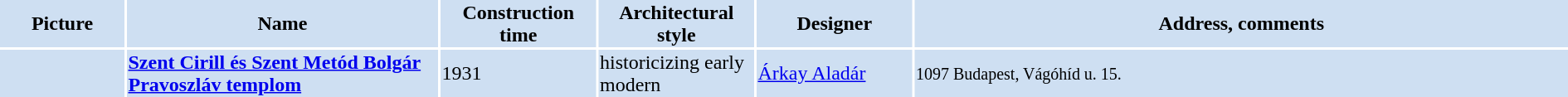<table width="100%">
<tr>
<th bgcolor="#CEDFF2" width="8%">Picture</th>
<th bgcolor="#CEDFF2" width="20%">Name</th>
<th bgcolor="#CEDFF2" width="10%">Construction time</th>
<th bgcolor="#CEDFF2" width="10%">Architectural style</th>
<th bgcolor="#CEDFF2" width="10%">Designer</th>
<th bgcolor="#CEDFF2" width="42%">Address, comments</th>
</tr>
<tr>
<td bgcolor="#CEDFF2"></td>
<td bgcolor="#CEDFF2"><strong><a href='#'>Szent Cirill és Szent Metód Bolgár Pravoszláv templom</a></strong></td>
<td bgcolor="#CEDFF2">1931</td>
<td bgcolor="#CEDFF2">historicizing early modern</td>
<td bgcolor="#CEDFF2"><a href='#'>Árkay Aladár</a></td>
<td bgcolor="#CEDFF2"><small>1097 Budapest, Vágóhíd u. 15. </small></td>
</tr>
</table>
